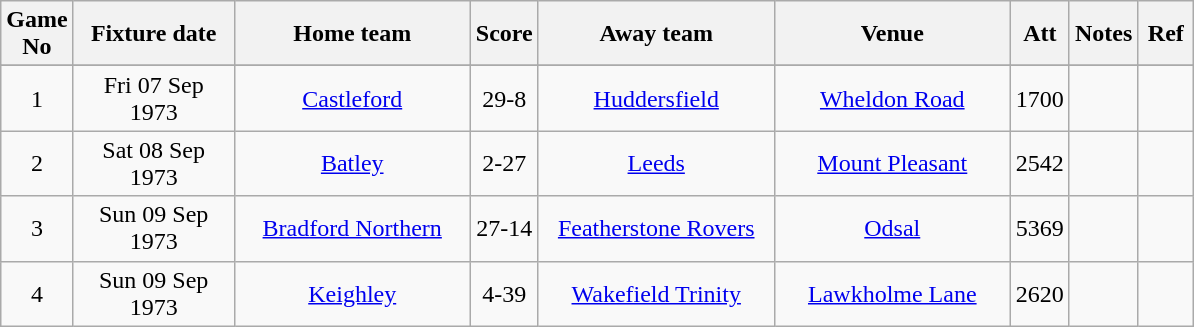<table class="wikitable" style="text-align:center;">
<tr>
<th width=20 abbr="No">Game No</th>
<th width=100 abbr="Date">Fixture date</th>
<th width=150 abbr="Home team">Home team</th>
<th width=20 abbr="Score">Score</th>
<th width=150 abbr="Away team">Away team</th>
<th width=150 abbr="Venue">Venue</th>
<th width=30 abbr="Att">Att</th>
<th width=20 abbr="Notes">Notes</th>
<th width=30 abbr="Ref">Ref</th>
</tr>
<tr>
</tr>
<tr>
<td>1</td>
<td>Fri 07 Sep 1973</td>
<td><a href='#'>Castleford</a></td>
<td>29-8</td>
<td><a href='#'>Huddersfield</a></td>
<td><a href='#'>Wheldon Road</a></td>
<td>1700</td>
<td></td>
<td></td>
</tr>
<tr>
<td>2</td>
<td>Sat 08 Sep 1973</td>
<td><a href='#'>Batley</a></td>
<td>2-27</td>
<td><a href='#'>Leeds</a></td>
<td><a href='#'>Mount Pleasant</a></td>
<td>2542</td>
<td></td>
<td></td>
</tr>
<tr>
<td>3</td>
<td>Sun 09 Sep 1973</td>
<td><a href='#'>Bradford Northern</a></td>
<td>27-14</td>
<td><a href='#'>Featherstone Rovers</a></td>
<td><a href='#'>Odsal</a></td>
<td>5369</td>
<td></td>
<td></td>
</tr>
<tr>
<td>4</td>
<td>Sun 09 Sep 1973</td>
<td><a href='#'>Keighley</a></td>
<td>4-39</td>
<td><a href='#'>Wakefield Trinity</a></td>
<td><a href='#'>Lawkholme Lane</a></td>
<td>2620</td>
<td></td>
<td></td>
</tr>
</table>
